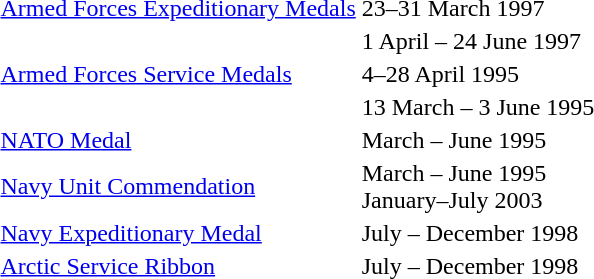<table>
<tr>
<td><a href='#'>Armed Forces Expeditionary Medals</a></td>
<td>23–31 March 1997</td>
</tr>
<tr>
<td></td>
<td>1 April – 24 June 1997</td>
</tr>
<tr>
<td><a href='#'>Armed Forces Service Medals</a></td>
<td>4–28 April 1995</td>
</tr>
<tr>
<td></td>
<td>13 March – 3 June 1995</td>
</tr>
<tr>
<td><a href='#'>NATO Medal</a></td>
<td>March – June 1995</td>
</tr>
<tr>
<td><a href='#'>Navy Unit Commendation</a></td>
<td>March – June 1995<br>January–July 2003</td>
</tr>
<tr>
<td><a href='#'>Navy Expeditionary Medal</a></td>
<td>July – December 1998</td>
</tr>
<tr>
<td><a href='#'>Arctic Service Ribbon</a></td>
<td>July – December 1998</td>
</tr>
</table>
